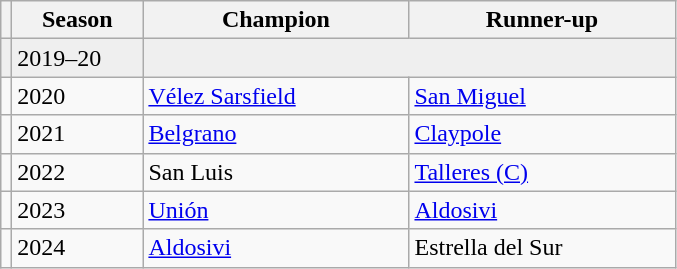<table class="wikitable sortable">
<tr>
<th width=></th>
<th width=80px>Season</th>
<th width=170px>Champion</th>
<th width=170px>Runner-up</th>
</tr>
<tr bgcolor=#efefef>
<td></td>
<td>2019–20</td>
<td colspan=3></td>
</tr>
<tr>
<td></td>
<td>2020</td>
<td><a href='#'>Vélez Sarsfield</a></td>
<td><a href='#'>San Miguel</a></td>
</tr>
<tr>
<td></td>
<td>2021</td>
<td><a href='#'>Belgrano</a></td>
<td><a href='#'>Claypole</a></td>
</tr>
<tr>
<td></td>
<td>2022</td>
<td>San Luis</td>
<td><a href='#'>Talleres (C)</a></td>
</tr>
<tr>
<td></td>
<td>2023</td>
<td><a href='#'>Unión</a></td>
<td><a href='#'>Aldosivi</a></td>
</tr>
<tr>
<td></td>
<td>2024</td>
<td><a href='#'>Aldosivi</a></td>
<td>Estrella del Sur</td>
</tr>
</table>
